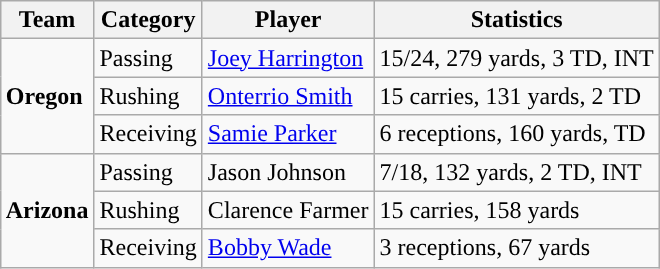<table class="wikitable" style="float: right;">
<tr>
<th>Team</th>
<th>Category</th>
<th>Player</th>
<th>Statistics</th>
</tr>
<tr>
<td rowspan=3><strong>Oregon</strong></td>
<td>Passing</td>
<td><a href='#'>Joey Harrington</a></td>
<td>15/24, 279 yards, 3 TD, INT</td>
</tr>
<tr>
<td>Rushing</td>
<td><a href='#'>Onterrio Smith</a></td>
<td>15 carries, 131 yards, 2 TD</td>
</tr>
<tr>
<td>Receiving</td>
<td><a href='#'>Samie Parker</a></td>
<td>6 receptions, 160 yards, TD</td>
</tr>
<tr>
<td rowspan=3><strong>Arizona</strong></td>
<td>Passing</td>
<td>Jason Johnson</td>
<td>7/18, 132 yards, 2 TD, INT</td>
</tr>
<tr>
<td>Rushing</td>
<td>Clarence Farmer</td>
<td>15 carries, 158 yards</td>
</tr>
<tr>
<td>Receiving</td>
<td><a href='#'>Bobby Wade</a></td>
<td>3 receptions, 67 yards</td>
</tr>
</table>
